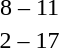<table style="text-align:center">
<tr>
<th width=200></th>
<th width=100></th>
<th width=200></th>
</tr>
<tr>
<td align=right></td>
<td>8 – 11</td>
<td align=left><strong></strong></td>
</tr>
<tr>
<td align=right></td>
<td>2 – 17</td>
<td align=left><strong></strong></td>
</tr>
</table>
